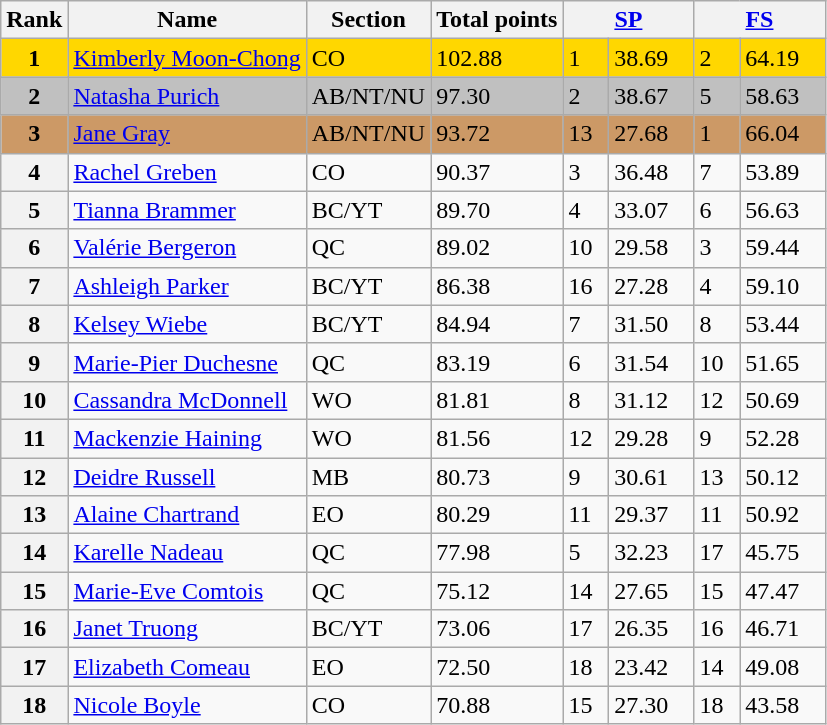<table class="wikitable sortable">
<tr>
<th>Rank</th>
<th>Name</th>
<th>Section</th>
<th>Total points</th>
<th colspan="2" width="80px"><a href='#'>SP</a></th>
<th colspan="2" width="80px"><a href='#'>FS</a></th>
</tr>
<tr bgcolor="gold">
<td align="center"><strong>1</strong></td>
<td><a href='#'>Kimberly Moon-Chong</a></td>
<td>CO</td>
<td>102.88</td>
<td>1</td>
<td>38.69</td>
<td>2</td>
<td>64.19</td>
</tr>
<tr bgcolor="silver">
<td align="center"><strong>2</strong></td>
<td><a href='#'>Natasha Purich</a></td>
<td>AB/NT/NU</td>
<td>97.30</td>
<td>2</td>
<td>38.67</td>
<td>5</td>
<td>58.63</td>
</tr>
<tr bgcolor="cc9966">
<td align="center"><strong>3</strong></td>
<td><a href='#'>Jane Gray</a></td>
<td>AB/NT/NU</td>
<td>93.72</td>
<td>13</td>
<td>27.68</td>
<td>1</td>
<td>66.04</td>
</tr>
<tr>
<th>4</th>
<td><a href='#'>Rachel Greben</a></td>
<td>CO</td>
<td>90.37</td>
<td>3</td>
<td>36.48</td>
<td>7</td>
<td>53.89</td>
</tr>
<tr>
<th>5</th>
<td><a href='#'>Tianna Brammer</a></td>
<td>BC/YT</td>
<td>89.70</td>
<td>4</td>
<td>33.07</td>
<td>6</td>
<td>56.63</td>
</tr>
<tr>
<th>6</th>
<td><a href='#'>Valérie Bergeron</a></td>
<td>QC</td>
<td>89.02</td>
<td>10</td>
<td>29.58</td>
<td>3</td>
<td>59.44</td>
</tr>
<tr>
<th>7</th>
<td><a href='#'>Ashleigh Parker</a></td>
<td>BC/YT</td>
<td>86.38</td>
<td>16</td>
<td>27.28</td>
<td>4</td>
<td>59.10</td>
</tr>
<tr>
<th>8</th>
<td><a href='#'>Kelsey Wiebe</a></td>
<td>BC/YT</td>
<td>84.94</td>
<td>7</td>
<td>31.50</td>
<td>8</td>
<td>53.44</td>
</tr>
<tr>
<th>9</th>
<td><a href='#'>Marie-Pier Duchesne</a></td>
<td>QC</td>
<td>83.19</td>
<td>6</td>
<td>31.54</td>
<td>10</td>
<td>51.65</td>
</tr>
<tr>
<th>10</th>
<td><a href='#'>Cassandra McDonnell</a></td>
<td>WO</td>
<td>81.81</td>
<td>8</td>
<td>31.12</td>
<td>12</td>
<td>50.69</td>
</tr>
<tr>
<th>11</th>
<td><a href='#'>Mackenzie Haining</a></td>
<td>WO</td>
<td>81.56</td>
<td>12</td>
<td>29.28</td>
<td>9</td>
<td>52.28</td>
</tr>
<tr>
<th>12</th>
<td><a href='#'>Deidre Russell</a></td>
<td>MB</td>
<td>80.73</td>
<td>9</td>
<td>30.61</td>
<td>13</td>
<td>50.12</td>
</tr>
<tr>
<th>13</th>
<td><a href='#'>Alaine Chartrand</a></td>
<td>EO</td>
<td>80.29</td>
<td>11</td>
<td>29.37</td>
<td>11</td>
<td>50.92</td>
</tr>
<tr>
<th>14</th>
<td><a href='#'>Karelle Nadeau</a></td>
<td>QC</td>
<td>77.98</td>
<td>5</td>
<td>32.23</td>
<td>17</td>
<td>45.75</td>
</tr>
<tr>
<th>15</th>
<td><a href='#'>Marie-Eve Comtois</a></td>
<td>QC</td>
<td>75.12</td>
<td>14</td>
<td>27.65</td>
<td>15</td>
<td>47.47</td>
</tr>
<tr>
<th>16</th>
<td><a href='#'>Janet Truong</a></td>
<td>BC/YT</td>
<td>73.06</td>
<td>17</td>
<td>26.35</td>
<td>16</td>
<td>46.71</td>
</tr>
<tr>
<th>17</th>
<td><a href='#'>Elizabeth Comeau</a></td>
<td>EO</td>
<td>72.50</td>
<td>18</td>
<td>23.42</td>
<td>14</td>
<td>49.08</td>
</tr>
<tr>
<th>18</th>
<td><a href='#'>Nicole Boyle</a></td>
<td>CO</td>
<td>70.88</td>
<td>15</td>
<td>27.30</td>
<td>18</td>
<td>43.58</td>
</tr>
</table>
